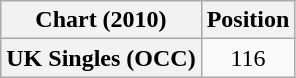<table class="wikitable plainrowheaders" style="text-align:center">
<tr>
<th>Chart (2010)</th>
<th>Position</th>
</tr>
<tr>
<th scope="row">UK Singles (OCC)</th>
<td>116</td>
</tr>
</table>
